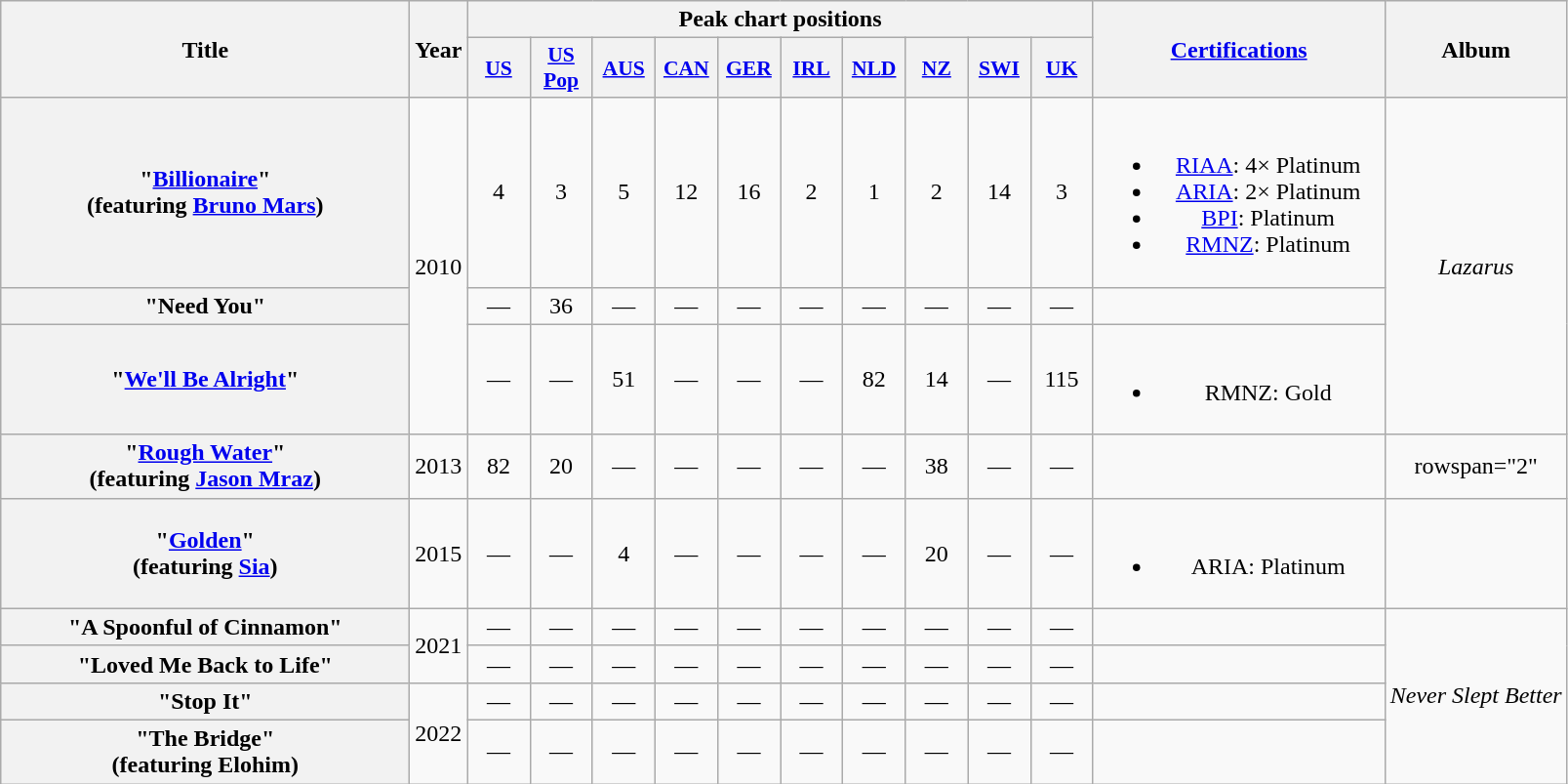<table class="wikitable plainrowheaders" style="text-align:center;">
<tr>
<th scope="col" rowspan="2" style="width:17em;">Title</th>
<th scope="col" rowspan="2">Year</th>
<th scope="col" colspan="10">Peak chart positions</th>
<th scope="col" rowspan="2" style="width:12em;"><a href='#'>Certifications</a></th>
<th scope="col" rowspan="2">Album</th>
</tr>
<tr>
<th scope="col" style="width:2.5em;font-size:90%;"><a href='#'>US</a><br></th>
<th scope="col" style="width:2.5em;font-size:90%;"><a href='#'>US<br>Pop</a><br></th>
<th scope="col" style="width:2.5em;font-size:90%;"><a href='#'>AUS</a><br></th>
<th scope="col" style="width:2.5em;font-size:90%;"><a href='#'>CAN</a><br></th>
<th scope="col" style="width:2.5em;font-size:90%;"><a href='#'>GER</a><br></th>
<th scope="col" style="width:2.5em;font-size:90%;"><a href='#'>IRL</a><br></th>
<th scope="col" style="width:2.5em;font-size:90%;"><a href='#'>NLD</a><br></th>
<th scope="col" style="width:2.5em;font-size:90%;"><a href='#'>NZ</a><br></th>
<th scope="col" style="width:2.5em;font-size:90%;"><a href='#'>SWI</a><br></th>
<th scope="col" style="width:2.5em;font-size:90%;"><a href='#'>UK</a><br></th>
</tr>
<tr>
<th scope="row">"<a href='#'>Billionaire</a>"<br><span>(featuring <a href='#'>Bruno Mars</a>)</span></th>
<td rowspan="3">2010</td>
<td>4</td>
<td>3</td>
<td>5</td>
<td>12</td>
<td>16</td>
<td>2</td>
<td>1</td>
<td>2</td>
<td>14</td>
<td>3</td>
<td><br><ul><li><a href='#'>RIAA</a>: 4× Platinum</li><li><a href='#'>ARIA</a>: 2× Platinum</li><li><a href='#'>BPI</a>: Platinum</li><li><a href='#'>RMNZ</a>: Platinum</li></ul></td>
<td rowspan="3"><em>Lazarus</em></td>
</tr>
<tr>
<th scope="row">"Need You"</th>
<td>—</td>
<td>36</td>
<td>—</td>
<td>—</td>
<td>—</td>
<td>—</td>
<td>—</td>
<td>—</td>
<td>—</td>
<td>—</td>
<td></td>
</tr>
<tr>
<th scope="row">"<a href='#'>We'll Be Alright</a>"</th>
<td>—</td>
<td>—</td>
<td>51</td>
<td>—</td>
<td>—</td>
<td>—</td>
<td>82</td>
<td>14</td>
<td>—</td>
<td>115</td>
<td><br><ul><li>RMNZ: Gold</li></ul></td>
</tr>
<tr>
<th scope="row">"<a href='#'>Rough Water</a>"<br><span>(featuring <a href='#'>Jason Mraz</a>)</span></th>
<td>2013</td>
<td>82</td>
<td>20</td>
<td>—</td>
<td>—</td>
<td>—</td>
<td>—</td>
<td>—</td>
<td>38</td>
<td>—</td>
<td>—</td>
<td></td>
<td>rowspan="2" </td>
</tr>
<tr>
<th scope="row">"<a href='#'>Golden</a>"<br><span>(featuring <a href='#'>Sia</a>)</span></th>
<td>2015</td>
<td>—</td>
<td>—</td>
<td>4</td>
<td>—</td>
<td>—</td>
<td>—</td>
<td>—</td>
<td>20</td>
<td>—</td>
<td>—</td>
<td><br><ul><li>ARIA: Platinum</li></ul></td>
</tr>
<tr>
<th scope="row">"A Spoonful of Cinnamon"</th>
<td rowspan="2">2021</td>
<td>—</td>
<td>—</td>
<td>—</td>
<td>—</td>
<td>—</td>
<td>—</td>
<td>—</td>
<td>—</td>
<td>—</td>
<td>—</td>
<td></td>
<td rowspan="4"><em>Never Slept Better</em></td>
</tr>
<tr>
<th scope="row">"Loved Me Back to Life"</th>
<td>—</td>
<td>—</td>
<td>—</td>
<td>—</td>
<td>—</td>
<td>—</td>
<td>—</td>
<td>—</td>
<td>—</td>
<td>—</td>
<td></td>
</tr>
<tr>
<th scope="row">"Stop It"</th>
<td rowspan="2">2022</td>
<td>—</td>
<td>—</td>
<td>—</td>
<td>—</td>
<td>—</td>
<td>—</td>
<td>—</td>
<td>—</td>
<td>—</td>
<td>—</td>
<td></td>
</tr>
<tr>
<th scope="row">"The Bridge"<br><span>(featuring Elohim)</span></th>
<td>—</td>
<td>—</td>
<td>—</td>
<td>—</td>
<td>—</td>
<td>—</td>
<td>—</td>
<td>—</td>
<td>—</td>
<td>—</td>
<td></td>
</tr>
</table>
